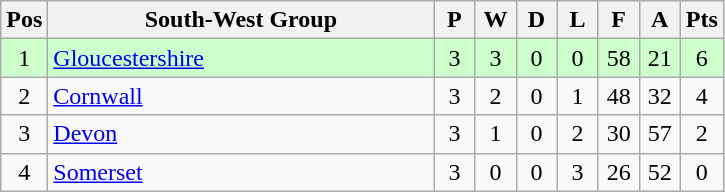<table class="wikitable" style="font-size: 100%">
<tr>
<th width=20>Pos</th>
<th width=250>South-West Group</th>
<th width=20>P</th>
<th width=20>W</th>
<th width=20>D</th>
<th width=20>L</th>
<th width=20>F</th>
<th width=20>A</th>
<th width=20>Pts</th>
</tr>
<tr align=center style="background: #CCFFCC;">
<td>1</td>
<td align="left"><a href='#'>Gloucestershire</a></td>
<td>3</td>
<td>3</td>
<td>0</td>
<td>0</td>
<td>58</td>
<td>21</td>
<td>6</td>
</tr>
<tr align=center>
<td>2</td>
<td align="left"><a href='#'>Cornwall</a></td>
<td>3</td>
<td>2</td>
<td>0</td>
<td>1</td>
<td>48</td>
<td>32</td>
<td>4</td>
</tr>
<tr align=center>
<td>3</td>
<td align="left"><a href='#'>Devon</a></td>
<td>3</td>
<td>1</td>
<td>0</td>
<td>2</td>
<td>30</td>
<td>57</td>
<td>2</td>
</tr>
<tr align=center>
<td>4</td>
<td align="left"><a href='#'>Somerset</a></td>
<td>3</td>
<td>0</td>
<td>0</td>
<td>3</td>
<td>26</td>
<td>52</td>
<td>0</td>
</tr>
</table>
